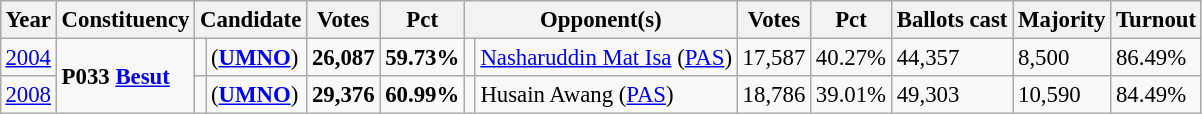<table class="wikitable" style="margin:0.5em ; font-size:95%">
<tr>
<th>Year</th>
<th>Constituency</th>
<th colspan=2>Candidate</th>
<th>Votes</th>
<th>Pct</th>
<th colspan=2>Opponent(s)</th>
<th>Votes</th>
<th>Pct</th>
<th>Ballots cast</th>
<th>Majority</th>
<th>Turnout</th>
</tr>
<tr>
<td><a href='#'>2004</a></td>
<td rowspan=2><strong>P033 <a href='#'>Besut</a></strong></td>
<td></td>
<td> (<a href='#'><strong>UMNO</strong></a>)</td>
<td align=right><strong>26,087</strong></td>
<td><strong>59.73%</strong></td>
<td></td>
<td><a href='#'>Nasharuddin Mat Isa</a> (<a href='#'>PAS</a>)</td>
<td align=right>17,587</td>
<td>40.27%</td>
<td>44,357</td>
<td>8,500</td>
<td>86.49%</td>
</tr>
<tr>
<td><a href='#'>2008</a></td>
<td></td>
<td> (<a href='#'><strong>UMNO</strong></a>)</td>
<td align=right><strong>29,376</strong></td>
<td><strong>60.99%</strong></td>
<td></td>
<td>Husain Awang (<a href='#'>PAS</a>)</td>
<td align=right>18,786</td>
<td>39.01%</td>
<td>49,303</td>
<td>10,590</td>
<td>84.49%</td>
</tr>
</table>
